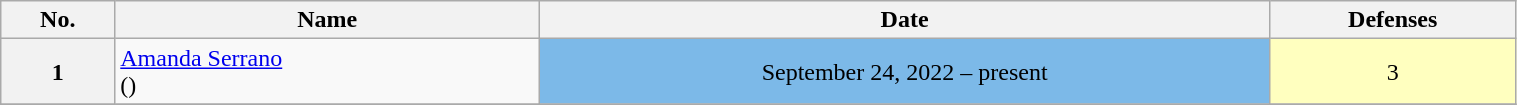<table class="wikitable sortable" style="width:80%;">
<tr>
<th>No.</th>
<th>Name</th>
<th>Date</th>
<th>Defenses</th>
</tr>
<tr align=center>
<th>1</th>
<td align=left> <a href='#'>Amanda Serrano</a><br>()</td>
<td style="background:#7CB9E8;">September 24, 2022 – present</td>
<td style="background:#ffffbf;">3</td>
</tr>
<tr>
</tr>
</table>
